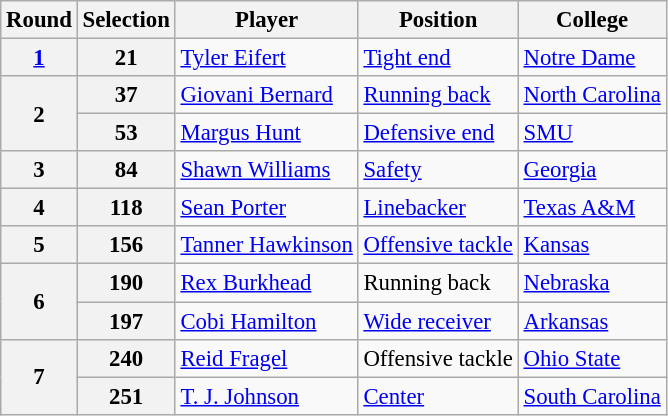<table class="wikitable" style="font-size: 95%;">
<tr>
<th>Round</th>
<th>Selection</th>
<th>Player</th>
<th>Position</th>
<th>College</th>
</tr>
<tr>
<th><a href='#'>1</a></th>
<th>21</th>
<td><a href='#'>Tyler Eifert</a></td>
<td><a href='#'>Tight end</a></td>
<td><a href='#'>Notre Dame</a></td>
</tr>
<tr>
<th rowspan="2">2</th>
<th>37</th>
<td><a href='#'>Giovani Bernard</a></td>
<td><a href='#'>Running back</a></td>
<td><a href='#'>North Carolina</a></td>
</tr>
<tr>
<th>53</th>
<td><a href='#'>Margus Hunt</a></td>
<td><a href='#'>Defensive end</a></td>
<td><a href='#'>SMU</a></td>
</tr>
<tr>
<th>3</th>
<th>84</th>
<td><a href='#'>Shawn Williams</a></td>
<td><a href='#'>Safety</a></td>
<td><a href='#'>Georgia</a></td>
</tr>
<tr>
<th>4</th>
<th>118</th>
<td><a href='#'>Sean Porter</a></td>
<td><a href='#'>Linebacker</a></td>
<td><a href='#'>Texas A&M</a></td>
</tr>
<tr>
<th>5</th>
<th>156</th>
<td><a href='#'>Tanner Hawkinson</a></td>
<td><a href='#'>Offensive tackle</a></td>
<td><a href='#'>Kansas</a></td>
</tr>
<tr>
<th rowspan="2">6</th>
<th>190</th>
<td><a href='#'>Rex Burkhead</a></td>
<td>Running back</td>
<td><a href='#'>Nebraska</a></td>
</tr>
<tr>
<th>197</th>
<td><a href='#'>Cobi Hamilton</a></td>
<td><a href='#'>Wide receiver</a></td>
<td><a href='#'>Arkansas</a></td>
</tr>
<tr>
<th rowspan="2">7</th>
<th>240</th>
<td><a href='#'>Reid Fragel</a></td>
<td>Offensive tackle</td>
<td><a href='#'>Ohio State</a></td>
</tr>
<tr>
<th>251</th>
<td><a href='#'>T. J. Johnson</a></td>
<td><a href='#'>Center</a></td>
<td><a href='#'>South Carolina</a></td>
</tr>
</table>
